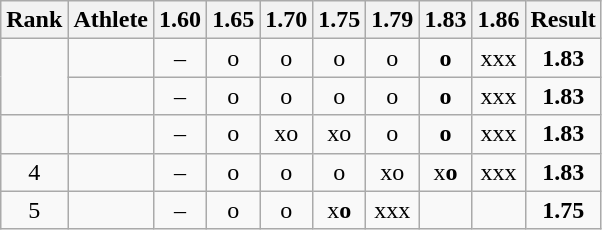<table class="wikitable sortable" style="text-align:center">
<tr>
<th>Rank</th>
<th>Athlete</th>
<th>1.60</th>
<th>1.65</th>
<th>1.70</th>
<th>1.75</th>
<th>1.79</th>
<th>1.83</th>
<th>1.86</th>
<th>Result</th>
</tr>
<tr>
<td rowspan="2"></td>
<td align=left></td>
<td>–</td>
<td>o</td>
<td>o</td>
<td>o</td>
<td>o</td>
<td><strong>o</strong></td>
<td>xxx</td>
<td><strong>1.83</strong></td>
</tr>
<tr>
<td align=left></td>
<td>–</td>
<td>o</td>
<td>o</td>
<td>o</td>
<td>o</td>
<td><strong>o</strong></td>
<td>xxx</td>
<td><strong>1.83</strong></td>
</tr>
<tr>
<td></td>
<td align=left></td>
<td>–</td>
<td>o</td>
<td>xo</td>
<td>xo</td>
<td>o</td>
<td><strong>o</strong></td>
<td>xxx</td>
<td><strong>1.83</strong></td>
</tr>
<tr>
<td>4</td>
<td align=left></td>
<td>–</td>
<td>o</td>
<td>o</td>
<td>o</td>
<td>xo</td>
<td>x<strong>o</strong></td>
<td>xxx</td>
<td><strong>1.83</strong></td>
</tr>
<tr>
<td>5</td>
<td align=left></td>
<td>–</td>
<td>o</td>
<td>o</td>
<td>x<strong>o</strong></td>
<td>xxx</td>
<td></td>
<td></td>
<td><strong>1.75</strong></td>
</tr>
</table>
